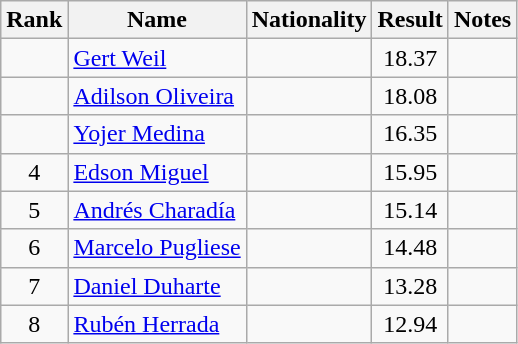<table class="wikitable sortable" style="text-align:center">
<tr>
<th>Rank</th>
<th>Name</th>
<th>Nationality</th>
<th>Result</th>
<th>Notes</th>
</tr>
<tr>
<td></td>
<td align=left><a href='#'>Gert Weil</a></td>
<td align=left></td>
<td>18.37</td>
<td></td>
</tr>
<tr>
<td></td>
<td align=left><a href='#'>Adilson Oliveira</a></td>
<td align=left></td>
<td>18.08</td>
<td></td>
</tr>
<tr>
<td></td>
<td align=left><a href='#'>Yojer Medina</a></td>
<td align=left></td>
<td>16.35</td>
<td></td>
</tr>
<tr>
<td>4</td>
<td align=left><a href='#'>Edson Miguel</a></td>
<td align=left></td>
<td>15.95</td>
<td></td>
</tr>
<tr>
<td>5</td>
<td align=left><a href='#'>Andrés Charadía</a></td>
<td align=left></td>
<td>15.14</td>
<td></td>
</tr>
<tr>
<td>6</td>
<td align=left><a href='#'>Marcelo Pugliese</a></td>
<td align=left></td>
<td>14.48</td>
<td></td>
</tr>
<tr>
<td>7</td>
<td align=left><a href='#'>Daniel Duharte</a></td>
<td align=left></td>
<td>13.28</td>
<td></td>
</tr>
<tr>
<td>8</td>
<td align=left><a href='#'>Rubén Herrada</a></td>
<td align=left></td>
<td>12.94</td>
<td></td>
</tr>
</table>
